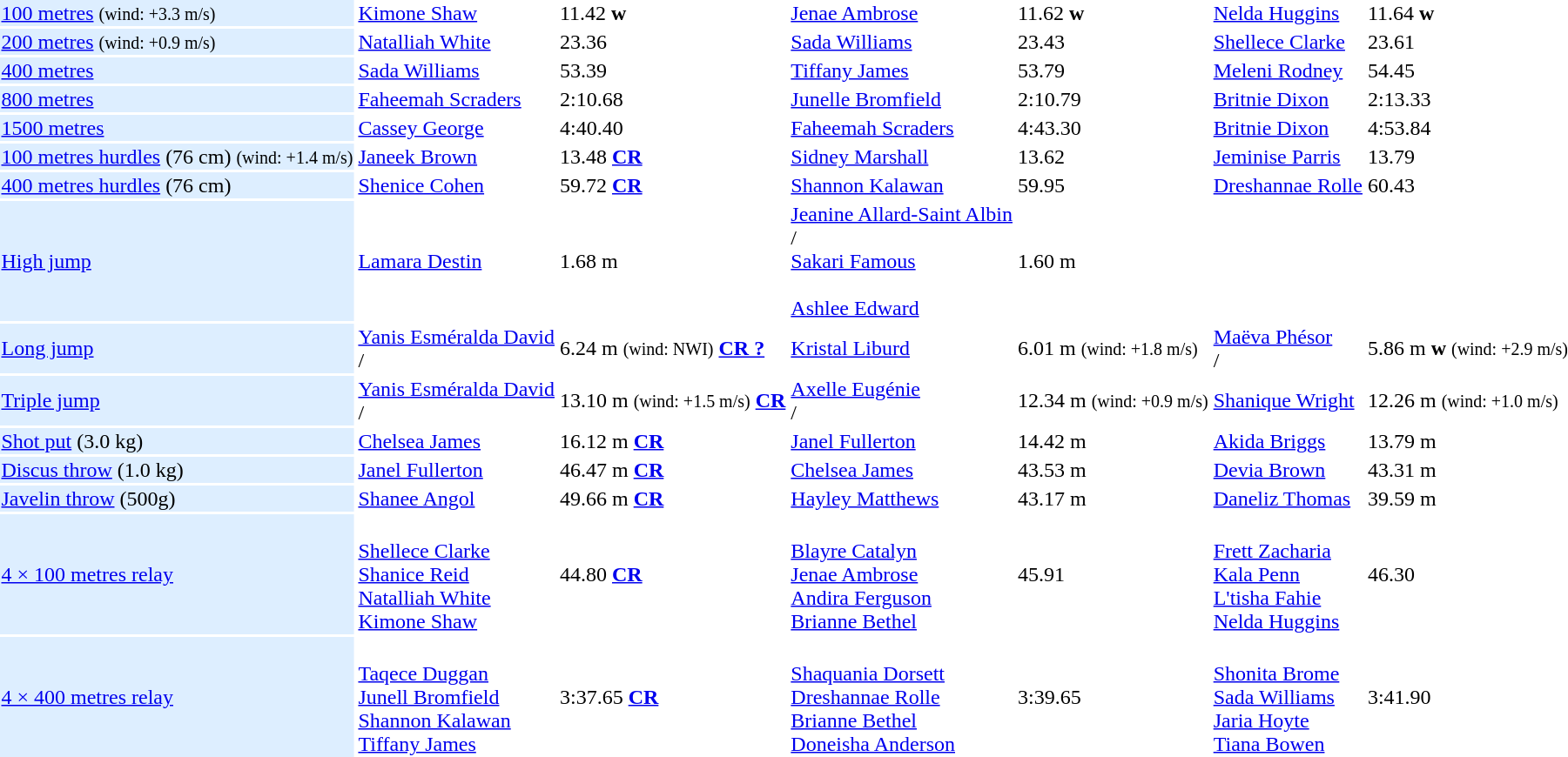<table>
<tr>
<td bgcolor = DDEEFF><a href='#'>100 metres</a> <small>(wind: +3.3 m/s)</small></td>
<td align=left><a href='#'>Kimone Shaw</a> <br> </td>
<td>11.42 <strong>w</strong></td>
<td align=left><a href='#'>Jenae Ambrose</a> <br> </td>
<td>11.62 <strong>w</strong></td>
<td align=left><a href='#'>Nelda Huggins</a> <br> </td>
<td>11.64 <strong>w</strong></td>
</tr>
<tr>
<td bgcolor = DDEEFF><a href='#'>200 metres</a> <small>(wind: +0.9 m/s)</small></td>
<td align=left><a href='#'>Natalliah White</a> <br> </td>
<td>23.36</td>
<td align=left><a href='#'>Sada Williams</a> <br> </td>
<td>23.43</td>
<td align=left><a href='#'>Shellece Clarke</a> <br> </td>
<td>23.61</td>
</tr>
<tr>
<td bgcolor = DDEEFF><a href='#'>400 metres</a></td>
<td align=left><a href='#'>Sada Williams</a> <br> </td>
<td>53.39</td>
<td align=left><a href='#'>Tiffany James</a> <br> </td>
<td>53.79</td>
<td align=left><a href='#'>Meleni Rodney</a> <br> </td>
<td>54.45</td>
</tr>
<tr>
<td bgcolor = DDEEFF><a href='#'>800 metres</a></td>
<td align=left><a href='#'>Faheemah Scraders</a> <br> </td>
<td>2:10.68</td>
<td align=left><a href='#'>Junelle Bromfield</a> <br> </td>
<td>2:10.79</td>
<td align=left><a href='#'>Britnie Dixon</a> <br> </td>
<td>2:13.33</td>
</tr>
<tr>
<td bgcolor = DDEEFF><a href='#'>1500 metres</a></td>
<td align=left><a href='#'>Cassey George</a> <br> </td>
<td>4:40.40</td>
<td align=left><a href='#'>Faheemah Scraders</a> <br> </td>
<td>4:43.30</td>
<td align=left><a href='#'>Britnie Dixon</a> <br> </td>
<td>4:53.84</td>
</tr>
<tr>
<td bgcolor = DDEEFF><a href='#'>100 metres hurdles</a> (76 cm) <small>(wind: +1.4 m/s)</small></td>
<td align=left><a href='#'>Janeek Brown</a> <br> </td>
<td>13.48 <strong><a href='#'>CR</a></strong></td>
<td align=left><a href='#'>Sidney Marshall</a> <br> </td>
<td>13.62</td>
<td align=left><a href='#'>Jeminise Parris</a> <br> </td>
<td>13.79</td>
</tr>
<tr>
<td bgcolor = DDEEFF><a href='#'>400 metres hurdles</a> (76 cm)</td>
<td align=left><a href='#'>Shenice Cohen</a> <br> </td>
<td>59.72 <strong><a href='#'>CR</a></strong></td>
<td align=left><a href='#'>Shannon Kalawan</a> <br> </td>
<td>59.95</td>
<td align=left><a href='#'>Dreshannae Rolle</a> <br> </td>
<td>60.43</td>
</tr>
<tr>
<td bgcolor = DDEEFF><a href='#'>High jump</a></td>
<td align=left><a href='#'>Lamara Destin</a> <br> </td>
<td>1.68 m</td>
<td align=left><a href='#'>Jeanine Allard-Saint Albin</a> <br> / <br> <a href='#'>Sakari Famous</a> <br>  <br> <a href='#'>Ashlee Edward</a> <br> </td>
<td>1.60 m</td>
<td></td>
<td></td>
</tr>
<tr>
<td bgcolor = DDEEFF><a href='#'>Long jump</a></td>
<td align=left><a href='#'>Yanis Esméralda David</a> <br> /</td>
<td>6.24 m <small>(wind: NWI)</small> <strong><a href='#'>CR ?</a></strong></td>
<td align=left><a href='#'>Kristal Liburd</a> <br> </td>
<td>6.01 m <small>(wind: +1.8 m/s)</small></td>
<td align=left><a href='#'>Maëva Phésor</a> <br> /</td>
<td>5.86 m <strong>w</strong> <small>(wind: +2.9 m/s)</small></td>
</tr>
<tr>
<td bgcolor = DDEEFF><a href='#'>Triple jump</a></td>
<td align=left><a href='#'>Yanis Esméralda David</a> <br> /</td>
<td>13.10 m <small>(wind: +1.5 m/s)</small> <strong><a href='#'>CR</a></strong></td>
<td align=left><a href='#'>Axelle Eugénie</a> <br> /</td>
<td>12.34 m <small>(wind: +0.9 m/s)</small></td>
<td align=left><a href='#'>Shanique Wright</a> <br> </td>
<td>12.26 m <small>(wind: +1.0 m/s)</small></td>
</tr>
<tr>
<td bgcolor = DDEEFF><a href='#'>Shot put</a> (3.0 kg)</td>
<td align=left><a href='#'>Chelsea James</a> <br> </td>
<td>16.12 m <strong><a href='#'>CR</a></strong></td>
<td align=left><a href='#'>Janel Fullerton</a> <br> </td>
<td>14.42 m</td>
<td align=left><a href='#'>Akida Briggs</a> <br> </td>
<td>13.79 m</td>
</tr>
<tr>
<td bgcolor = DDEEFF><a href='#'>Discus throw</a> (1.0 kg)</td>
<td align=left><a href='#'>Janel Fullerton</a> <br> </td>
<td>46.47 m <strong><a href='#'>CR</a></strong></td>
<td align=left><a href='#'>Chelsea James</a> <br> </td>
<td>43.53 m</td>
<td align=left><a href='#'>Devia Brown</a> <br> </td>
<td>43.31 m</td>
</tr>
<tr>
<td bgcolor = DDEEFF><a href='#'>Javelin throw</a> (500g)</td>
<td align=left><a href='#'>Shanee Angol</a> <br> </td>
<td>49.66 m <strong><a href='#'>CR</a></strong></td>
<td align=left><a href='#'>Hayley Matthews</a> <br> </td>
<td>43.17 m</td>
<td align=left><a href='#'>Daneliz Thomas</a> <br> </td>
<td>39.59 m</td>
</tr>
<tr>
<td bgcolor = DDEEFF><a href='#'>4 × 100 metres relay</a></td>
<td align=left><br> <a href='#'>Shellece Clarke</a> <br> <a href='#'>Shanice Reid</a> <br> <a href='#'>Natalliah White</a> <br> <a href='#'>Kimone Shaw</a></td>
<td>44.80 <strong><a href='#'>CR</a></strong></td>
<td align=left><br> <a href='#'>Blayre Catalyn</a> <br> <a href='#'>Jenae Ambrose</a> <br> <a href='#'>Andira Ferguson</a> <br> <a href='#'>Brianne Bethel</a></td>
<td>45.91</td>
<td align=left><br> <a href='#'>Frett Zacharia</a> <br> <a href='#'>Kala Penn</a> <br> <a href='#'>L'tisha Fahie</a> <br> <a href='#'>Nelda Huggins</a></td>
<td>46.30</td>
</tr>
<tr>
<td bgcolor = DDEEFF><a href='#'>4 × 400 metres relay</a></td>
<td align=left> <br> <a href='#'>Taqece Duggan</a>  <br> <a href='#'>Junell Bromfield</a>  <br> <a href='#'>Shannon Kalawan</a>  <br> <a href='#'>Tiffany James</a></td>
<td>3:37.65 <strong><a href='#'>CR</a></strong></td>
<td align=left> <br> <a href='#'>Shaquania Dorsett</a>  <br> <a href='#'>Dreshannae Rolle</a>  <br> <a href='#'>Brianne Bethel</a>  <br> <a href='#'>Doneisha Anderson</a></td>
<td>3:39.65</td>
<td align=left> <br> <a href='#'>Shonita Brome</a>  <br> <a href='#'>Sada Williams</a>  <br> <a href='#'>Jaria Hoyte</a>  <br> <a href='#'>Tiana Bowen</a></td>
<td>3:41.90</td>
</tr>
</table>
